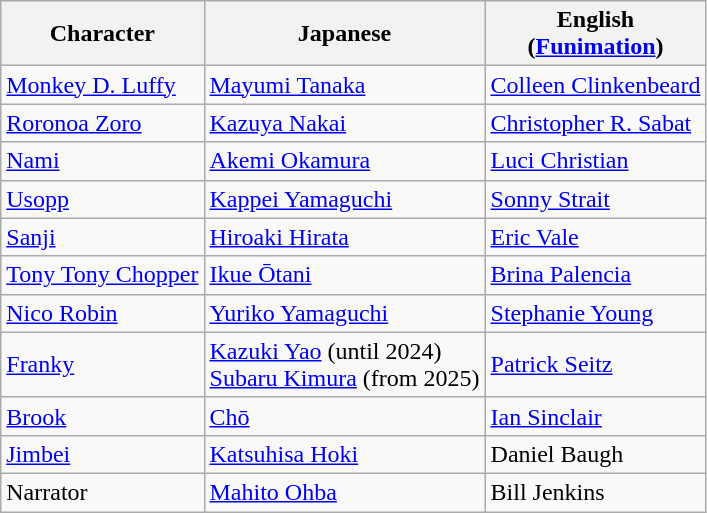<table class="wikitable" style="border-collapse: collapse;">
<tr>
<th>Character</th>
<th>Japanese</th>
<th>English<br>(<a href='#'>Funimation</a>)</th>
</tr>
<tr>
<td><a href='#'>Monkey D. Luffy</a></td>
<td><a href='#'>Mayumi Tanaka</a></td>
<td><a href='#'>Colleen Clinkenbeard</a></td>
</tr>
<tr>
<td><a href='#'>Roronoa Zoro</a></td>
<td><a href='#'>Kazuya Nakai</a></td>
<td><a href='#'>Christopher R. Sabat</a></td>
</tr>
<tr>
<td><a href='#'>Nami</a></td>
<td><a href='#'>Akemi Okamura</a></td>
<td><a href='#'>Luci Christian</a></td>
</tr>
<tr>
<td><a href='#'>Usopp</a></td>
<td><a href='#'>Kappei Yamaguchi</a></td>
<td><a href='#'>Sonny Strait</a></td>
</tr>
<tr>
<td><a href='#'>Sanji</a></td>
<td><a href='#'>Hiroaki Hirata</a></td>
<td><a href='#'>Eric Vale</a></td>
</tr>
<tr>
<td><a href='#'>Tony Tony Chopper</a></td>
<td><a href='#'>Ikue Ōtani</a></td>
<td><a href='#'>Brina Palencia</a></td>
</tr>
<tr>
<td><a href='#'>Nico Robin</a></td>
<td><a href='#'>Yuriko Yamaguchi</a></td>
<td><a href='#'>Stephanie Young</a></td>
</tr>
<tr>
<td><a href='#'>Franky</a></td>
<td><a href='#'>Kazuki Yao</a> (until 2024)<br><a href='#'>Subaru Kimura</a> (from 2025)</td>
<td><a href='#'>Patrick Seitz</a></td>
</tr>
<tr>
<td><a href='#'>Brook</a></td>
<td><a href='#'>Chō</a></td>
<td><a href='#'>Ian Sinclair</a></td>
</tr>
<tr>
<td><a href='#'>Jimbei</a></td>
<td><a href='#'>Katsuhisa Hoki</a></td>
<td>Daniel Baugh</td>
</tr>
<tr>
<td>Narrator</td>
<td><a href='#'>Mahito Ohba</a></td>
<td>Bill Jenkins</td>
</tr>
</table>
